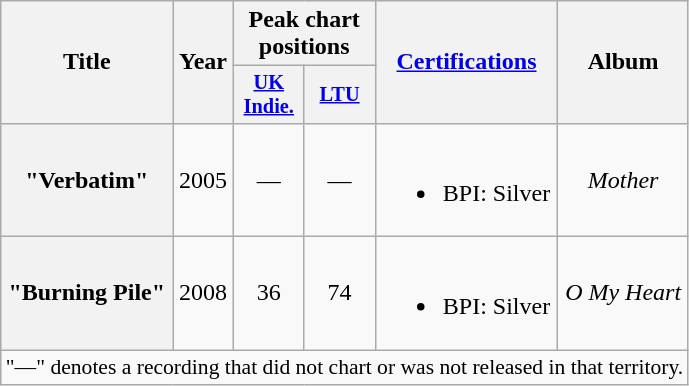<table class="wikitable plainrowheaders" style="text-align:center;">
<tr>
<th scope="col" rowspan="2">Title</th>
<th scope="col" rowspan="2">Year</th>
<th scope="col" colspan="2">Peak chart positions</th>
<th rowspan="2"><a href='#'>Certifications</a></th>
<th scope="col" rowspan="2">Album</th>
</tr>
<tr>
<th scope="col" style="width:3em;font-size:85%;"><a href='#'>UK<br>Indie.</a><br></th>
<th scope="col" style="width:3em;font-size:85%;"><a href='#'>LTU</a><br></th>
</tr>
<tr>
<th scope="row">"Verbatim"</th>
<td>2005</td>
<td>—</td>
<td>—</td>
<td><br><ul><li>BPI: Silver</li></ul></td>
<td><em>Mother</em></td>
</tr>
<tr>
<th scope="row">"Burning Pile"</th>
<td>2008</td>
<td>36</td>
<td>74</td>
<td><br><ul><li>BPI: Silver</li></ul></td>
<td><em>O My Heart</em></td>
</tr>
<tr>
<td colspan="14" style="font-size:90%">"—" denotes a recording that did not chart or was not released in that territory.</td>
</tr>
</table>
